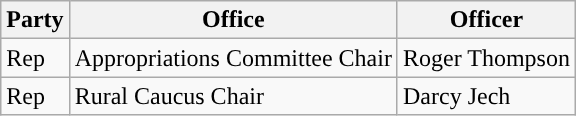<table class=wikitable>
<tr>
<th>Party</th>
<th>Office</th>
<th>Officer</th>
</tr>
<tr>
<td style="background: ">Rep</td>
<td>Appropriations Committee Chair</td>
<td>Roger Thompson</td>
</tr>
<tr>
<td style="background: ">Rep</td>
<td>Rural Caucus Chair</td>
<td>Darcy Jech</td>
</tr>
</table>
